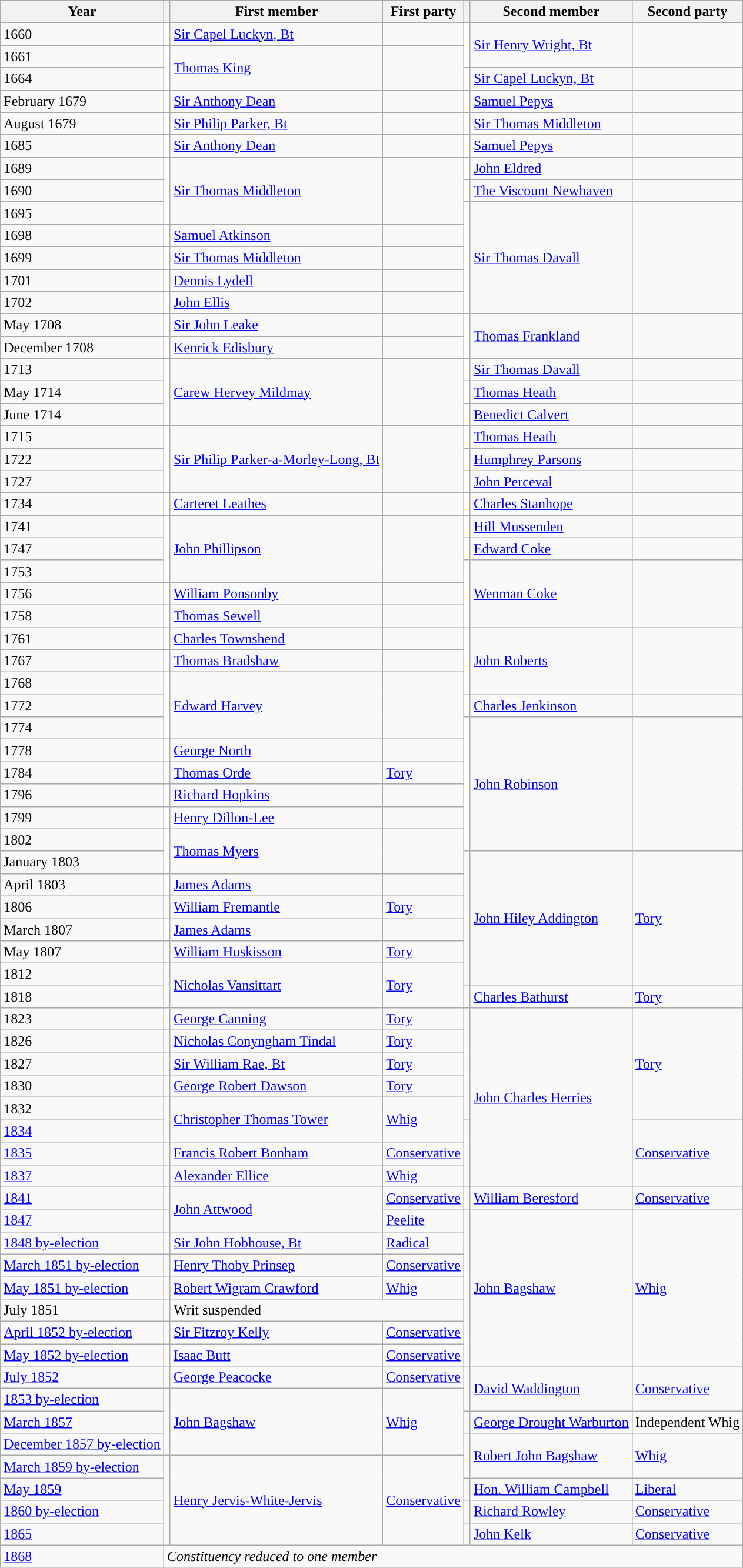<table class="wikitable">
<tr>
<th>Year</th>
<th></th>
<th>First member</th>
<th>First party</th>
<th></th>
<th>Second member</th>
<th>Second party</th>
</tr>
<tr>
<td>1660</td>
<td style="color:inherit;background-color: white"></td>
<td><a href='#'>Sir Capel Luckyn, Bt</a></td>
<td></td>
<td rowspan="2" style="color:inherit;background-color: white"></td>
<td rowspan="2"><a href='#'>Sir Henry Wright, Bt</a></td>
<td rowspan="2"></td>
</tr>
<tr>
<td>1661</td>
<td rowspan="2" style="color:inherit;background-color: white"></td>
<td rowspan="2"><a href='#'>Thomas King</a></td>
<td rowspan="2"></td>
</tr>
<tr>
<td>1664</td>
<td style="color:inherit;background-color: white"></td>
<td><a href='#'>Sir Capel Luckyn, Bt</a></td>
<td></td>
</tr>
<tr>
<td>February 1679</td>
<td style="color:inherit;background-color: white"></td>
<td><a href='#'>Sir Anthony Dean</a></td>
<td></td>
<td style="color:inherit;background-color: white"></td>
<td><a href='#'>Samuel Pepys</a></td>
<td></td>
</tr>
<tr>
<td>August 1679</td>
<td style="color:inherit;background-color: white"></td>
<td><a href='#'>Sir Philip Parker, Bt</a></td>
<td></td>
<td style="color:inherit;background-color: white"></td>
<td><a href='#'>Sir Thomas Middleton</a></td>
<td></td>
</tr>
<tr>
<td>1685</td>
<td style="color:inherit;background-color: white"></td>
<td><a href='#'>Sir Anthony Dean</a></td>
<td></td>
<td style="color:inherit;background-color: white"></td>
<td><a href='#'>Samuel Pepys</a></td>
<td></td>
</tr>
<tr>
<td>1689</td>
<td rowspan="3" style="color:inherit;background-color: white"></td>
<td rowspan="3"><a href='#'>Sir Thomas Middleton</a></td>
<td rowspan="3"></td>
<td style="color:inherit;background-color: white"></td>
<td><a href='#'>John Eldred</a></td>
<td></td>
</tr>
<tr>
<td>1690</td>
<td style="color:inherit;background-color: white"></td>
<td><a href='#'>The Viscount Newhaven</a></td>
<td></td>
</tr>
<tr>
<td>1695</td>
<td rowspan="5" style="color:inherit;background-color: white"></td>
<td rowspan="5"><a href='#'>Sir Thomas Davall</a></td>
<td rowspan="5"></td>
</tr>
<tr>
<td>1698</td>
<td style="color:inherit;background-color: white"></td>
<td><a href='#'>Samuel Atkinson</a></td>
<td></td>
</tr>
<tr>
<td>1699</td>
<td style="color:inherit;background-color: white"></td>
<td><a href='#'>Sir Thomas Middleton</a></td>
<td></td>
</tr>
<tr>
<td>1701</td>
<td style="color:inherit;background-color: white"></td>
<td><a href='#'>Dennis Lydell</a></td>
<td></td>
</tr>
<tr>
<td>1702</td>
<td style="color:inherit;background-color: white"></td>
<td><a href='#'>John Ellis</a></td>
<td></td>
</tr>
<tr>
<td>May 1708</td>
<td style="color:inherit;background-color: white"></td>
<td><a href='#'>Sir John Leake</a></td>
<td></td>
<td rowspan="2" style="color:inherit;background-color: white"></td>
<td rowspan="2"><a href='#'>Thomas Frankland</a></td>
<td rowspan="2"></td>
</tr>
<tr>
<td>December 1708</td>
<td style="color:inherit;background-color: white"></td>
<td><a href='#'>Kenrick Edisbury</a></td>
<td></td>
</tr>
<tr>
<td>1713</td>
<td rowspan="3" style="color:inherit;background-color: white"></td>
<td rowspan="3"><a href='#'>Carew Hervey Mildmay</a></td>
<td rowspan="3"></td>
<td style="color:inherit;background-color: white"></td>
<td><a href='#'>Sir Thomas Davall</a></td>
<td></td>
</tr>
<tr>
<td>May 1714</td>
<td style="color:inherit;background-color: white"></td>
<td><a href='#'>Thomas Heath</a></td>
<td></td>
</tr>
<tr>
<td>June 1714</td>
<td style="color:inherit;background-color: white"></td>
<td><a href='#'>Benedict Calvert</a></td>
<td></td>
</tr>
<tr>
<td>1715</td>
<td rowspan="3" style="color:inherit;background-color: white"></td>
<td rowspan="3"><a href='#'>Sir Philip Parker-a-Morley-Long, Bt</a></td>
<td rowspan="3"></td>
<td style="color:inherit;background-color: white"></td>
<td><a href='#'>Thomas Heath</a></td>
<td></td>
</tr>
<tr>
<td>1722</td>
<td style="color:inherit;background-color: white"></td>
<td><a href='#'>Humphrey Parsons</a></td>
<td></td>
</tr>
<tr>
<td>1727</td>
<td style="color:inherit;background-color: white"></td>
<td><a href='#'>John Perceval</a></td>
<td></td>
</tr>
<tr>
<td>1734</td>
<td style="color:inherit;background-color: white"></td>
<td><a href='#'>Carteret Leathes</a></td>
<td></td>
<td style="color:inherit;background-color: white"></td>
<td><a href='#'>Charles Stanhope</a></td>
<td></td>
</tr>
<tr>
<td>1741</td>
<td rowspan="3" style="color:inherit;background-color: white"></td>
<td rowspan="3"><a href='#'>John Phillipson</a></td>
<td rowspan="3"></td>
<td style="color:inherit;background-color: white"></td>
<td><a href='#'>Hill Mussenden</a></td>
<td></td>
</tr>
<tr>
<td>1747</td>
<td style="color:inherit;background-color: white"></td>
<td><a href='#'>Edward Coke</a></td>
<td></td>
</tr>
<tr>
<td>1753</td>
<td rowspan="3" style="color:inherit;background-color: white"></td>
<td rowspan="3"><a href='#'>Wenman Coke</a></td>
<td rowspan="3"></td>
</tr>
<tr>
<td>1756</td>
<td style="color:inherit;background-color: white"></td>
<td><a href='#'>William Ponsonby</a></td>
<td></td>
</tr>
<tr>
<td>1758</td>
<td style="color:inherit;background-color: white"></td>
<td><a href='#'>Thomas Sewell</a></td>
<td></td>
</tr>
<tr>
<td>1761</td>
<td style="color:inherit;background-color: white"></td>
<td><a href='#'>Charles Townshend</a></td>
<td></td>
<td rowspan="3" style="color:inherit;background-color: white"></td>
<td rowspan="3"><a href='#'>John Roberts</a></td>
<td rowspan="3"></td>
</tr>
<tr>
<td>1767</td>
<td style="color:inherit;background-color: white"></td>
<td><a href='#'>Thomas Bradshaw</a></td>
<td></td>
</tr>
<tr>
<td>1768</td>
<td rowspan="3" style="color:inherit;background-color: white"></td>
<td rowspan="3"><a href='#'>Edward Harvey</a></td>
<td rowspan="3"></td>
</tr>
<tr>
<td>1772</td>
<td style="color:inherit;background-color: white"></td>
<td><a href='#'>Charles Jenkinson</a></td>
<td></td>
</tr>
<tr>
<td>1774</td>
<td rowspan="6" style="color:inherit;background-color: white"></td>
<td rowspan="6"><a href='#'>John Robinson</a></td>
<td rowspan="6"></td>
</tr>
<tr>
<td>1778</td>
<td style="color:inherit;background-color: white"></td>
<td><a href='#'>George North</a></td>
<td></td>
</tr>
<tr>
<td>1784</td>
<td style="color:inherit;background-color: "></td>
<td><a href='#'>Thomas Orde</a></td>
<td><a href='#'>Tory</a></td>
</tr>
<tr>
<td>1796</td>
<td style="color:inherit;background-color: white"></td>
<td><a href='#'>Richard Hopkins</a></td>
<td></td>
</tr>
<tr>
<td>1799</td>
<td style="color:inherit;background-color: white"></td>
<td><a href='#'>Henry Dillon-Lee</a></td>
<td></td>
</tr>
<tr>
<td>1802</td>
<td rowspan="2" style="color:inherit;background-color: white"></td>
<td rowspan="2"><a href='#'>Thomas Myers</a></td>
<td rowspan="2"></td>
</tr>
<tr>
<td>January 1803</td>
<td rowspan="6" style="color:inherit;background-color: "></td>
<td rowspan="6"><a href='#'>John Hiley Addington</a></td>
<td rowspan="6"><a href='#'>Tory</a></td>
</tr>
<tr>
<td>April 1803</td>
<td style="color:inherit;background-color: white"></td>
<td><a href='#'>James Adams</a></td>
<td></td>
</tr>
<tr>
<td>1806</td>
<td style="color:inherit;background-color: "></td>
<td><a href='#'>William Fremantle</a></td>
<td><a href='#'>Tory</a></td>
</tr>
<tr>
<td>March 1807</td>
<td style="color:inherit;background-color: white"></td>
<td><a href='#'>James Adams</a></td>
<td></td>
</tr>
<tr>
<td>May 1807</td>
<td style="color:inherit;background-color: "></td>
<td><a href='#'>William Huskisson</a></td>
<td><a href='#'>Tory</a></td>
</tr>
<tr>
<td>1812</td>
<td rowspan="2" style="color:inherit;background-color: "></td>
<td rowspan="2"><a href='#'>Nicholas Vansittart</a></td>
<td rowspan="2"><a href='#'>Tory</a></td>
</tr>
<tr>
<td>1818</td>
<td style="color:inherit;background-color: "></td>
<td><a href='#'>Charles Bathurst</a></td>
<td><a href='#'>Tory</a></td>
</tr>
<tr>
<td>1823</td>
<td style="color:inherit;background-color: "></td>
<td><a href='#'>George Canning</a></td>
<td><a href='#'>Tory</a></td>
<td rowspan="5" style="color:inherit;background-color: "></td>
<td rowspan="8"><a href='#'>John Charles Herries</a></td>
<td rowspan="5"><a href='#'>Tory</a></td>
</tr>
<tr>
<td>1826</td>
<td style="color:inherit;background-color: "></td>
<td><a href='#'>Nicholas Conyngham Tindal</a></td>
<td><a href='#'>Tory</a></td>
</tr>
<tr>
<td>1827</td>
<td style="color:inherit;background-color: "></td>
<td><a href='#'>Sir William Rae, Bt</a></td>
<td><a href='#'>Tory</a></td>
</tr>
<tr>
<td>1830</td>
<td style="color:inherit;background-color: "></td>
<td><a href='#'>George Robert Dawson</a></td>
<td><a href='#'>Tory</a></td>
</tr>
<tr>
<td>1832</td>
<td rowspan="2" style="color:inherit;background-color: "></td>
<td rowspan="2"><a href='#'>Christopher Thomas Tower</a></td>
<td rowspan="2"><a href='#'>Whig</a></td>
</tr>
<tr>
<td><a href='#'>1834</a></td>
<td rowspan="3" style="color:inherit;background-color: "></td>
<td rowspan="3"><a href='#'>Conservative</a></td>
</tr>
<tr>
<td><a href='#'>1835</a></td>
<td style="color:inherit;background-color: "></td>
<td><a href='#'>Francis Robert Bonham</a></td>
<td><a href='#'>Conservative</a></td>
</tr>
<tr>
<td><a href='#'>1837</a></td>
<td style="color:inherit;background-color: "></td>
<td><a href='#'>Alexander Ellice</a></td>
<td><a href='#'>Whig</a></td>
</tr>
<tr>
<td><a href='#'>1841</a></td>
<td style="color:inherit;background-color: "></td>
<td rowspan="2"><a href='#'>John Attwood</a></td>
<td><a href='#'>Conservative</a></td>
<td style="color:inherit;background-color: "></td>
<td><a href='#'>William Beresford</a></td>
<td><a href='#'>Conservative</a></td>
</tr>
<tr>
<td><a href='#'>1847</a></td>
<td style="color:inherit;background-color: "></td>
<td><a href='#'>Peelite</a></td>
<td rowspan="7" style="color:inherit;background-color: "></td>
<td rowspan="7"><a href='#'>John Bagshaw</a></td>
<td rowspan="7"><a href='#'>Whig</a></td>
</tr>
<tr>
<td><a href='#'>1848 by-election</a></td>
<td style="color:inherit;background-color: "></td>
<td><a href='#'>Sir John Hobhouse, Bt</a></td>
<td><a href='#'>Radical</a></td>
</tr>
<tr>
<td><a href='#'>March 1851 by-election</a></td>
<td style="color:inherit;background-color: "></td>
<td><a href='#'>Henry Thoby Prinsep</a></td>
<td><a href='#'>Conservative</a></td>
</tr>
<tr>
<td><a href='#'>May 1851 by-election</a></td>
<td style="color:inherit;background-color: "></td>
<td><a href='#'>Robert Wigram Crawford</a></td>
<td><a href='#'>Whig</a></td>
</tr>
<tr>
<td>July 1851</td>
<td></td>
<td colspan="2">Writ suspended</td>
</tr>
<tr>
<td><a href='#'>April 1852 by-election</a></td>
<td style="color:inherit;background-color: "></td>
<td><a href='#'>Sir Fitzroy Kelly</a></td>
<td><a href='#'>Conservative</a></td>
</tr>
<tr>
<td><a href='#'>May 1852 by-election</a></td>
<td style="color:inherit;background-color: "></td>
<td><a href='#'>Isaac Butt</a></td>
<td><a href='#'>Conservative</a></td>
</tr>
<tr>
<td><a href='#'>July 1852</a></td>
<td style="color:inherit;background-color: "></td>
<td><a href='#'>George Peacocke</a></td>
<td><a href='#'>Conservative</a></td>
<td rowspan="2" style="color:inherit;background-color: "></td>
<td rowspan="2"><a href='#'>David Waddington</a></td>
<td rowspan="2"><a href='#'>Conservative</a></td>
</tr>
<tr>
<td><a href='#'>1853 by-election</a></td>
<td rowspan="3" style="color:inherit;background-color: "></td>
<td rowspan="3"><a href='#'>John Bagshaw</a></td>
<td rowspan="3"><a href='#'>Whig</a></td>
</tr>
<tr>
<td><a href='#'>March 1857</a></td>
<td style="color:inherit;background-color: "></td>
<td><a href='#'>George Drought Warburton</a></td>
<td>Independent Whig</td>
</tr>
<tr>
<td><a href='#'>December 1857 by-election</a></td>
<td rowspan="2" style="color:inherit;background-color: "></td>
<td rowspan="2"><a href='#'>Robert John Bagshaw</a></td>
<td rowspan="2"><a href='#'>Whig</a></td>
</tr>
<tr>
<td><a href='#'>March 1859 by-election</a></td>
<td rowspan="4" style="color:inherit;background-color: "></td>
<td rowspan="4"><a href='#'>Henry Jervis-White-Jervis</a></td>
<td rowspan="4"><a href='#'>Conservative</a></td>
</tr>
<tr>
<td><a href='#'>May 1859</a></td>
<td style="color:inherit;background-color: "></td>
<td><a href='#'>Hon. William Campbell</a></td>
<td><a href='#'>Liberal</a></td>
</tr>
<tr>
<td><a href='#'>1860 by-election</a></td>
<td style="color:inherit;background-color: "></td>
<td><a href='#'>Richard Rowley</a></td>
<td><a href='#'>Conservative</a></td>
</tr>
<tr>
<td><a href='#'>1865</a></td>
<td style="color:inherit;background-color: "></td>
<td><a href='#'>John Kelk</a></td>
<td><a href='#'>Conservative</a></td>
</tr>
<tr>
<td><a href='#'>1868</a></td>
<td colspan="6"><em>Constituency reduced to one member</em></td>
</tr>
</table>
